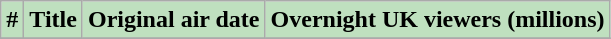<table class="wikitable plainrowheaders" style="background:#FFFFFF;">
<tr>
<th style="background: #bfe0bf;">#</th>
<th style="background: #bfe0bf;">Title</th>
<th style="background: #bfe0bf;">Original air date</th>
<th style="background: #bfe0bf;">Overnight UK viewers (millions)</th>
</tr>
<tr>
</tr>
</table>
